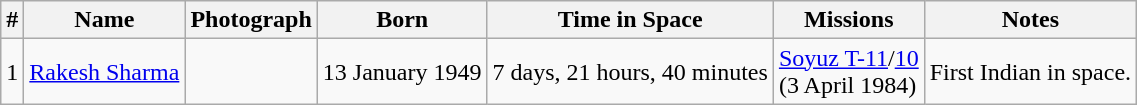<table class="sortable wikitable" align="center">
<tr class=>
<th>#</th>
<th>Name</th>
<th>Photograph</th>
<th>Born</th>
<th>Time in Space</th>
<th>Missions</th>
<th class="unsortable">Notes</th>
</tr>
<tr>
<td>1</td>
<td><a href='#'>Rakesh Sharma</a></td>
<td></td>
<td>13 January 1949</td>
<td>7 days, 21 hours, 40 minutes</td>
<td> <a href='#'>Soyuz T-11</a>/<a href='#'>10</a><br>(3 April 1984)</td>
<td>First Indian in space.</td>
</tr>
</table>
